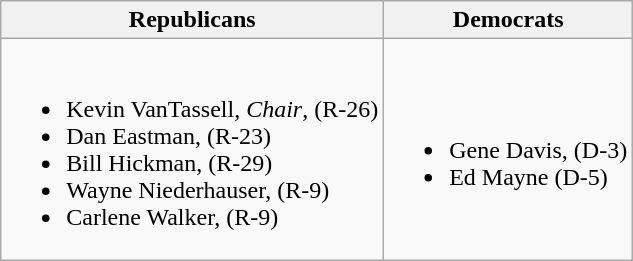<table class=wikitable>
<tr>
<th>Republicans</th>
<th>Democrats</th>
</tr>
<tr>
<td><br><ul><li>Kevin VanTassell, <em>Chair</em>, (R-26)</li><li>Dan Eastman, (R-23)</li><li>Bill Hickman, (R-29)</li><li>Wayne Niederhauser, (R-9)</li><li>Carlene Walker, (R-9)</li></ul></td>
<td><br><ul><li>Gene Davis, (D-3)</li><li>Ed Mayne (D-5)</li></ul></td>
</tr>
</table>
